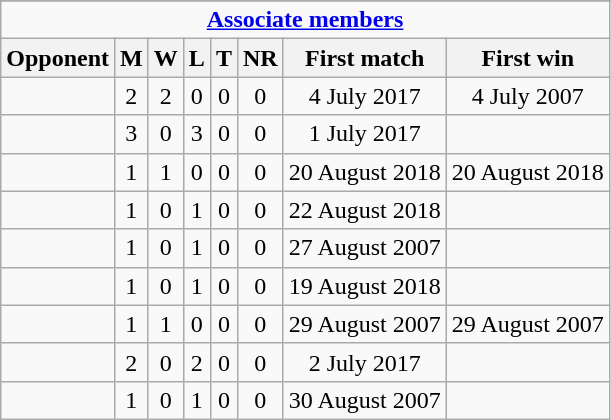<table class="wikitable" style="text-align: center;">
<tr>
</tr>
<tr>
<td colspan="30" style="text-align: center;"><strong><a href='#'>Associate members</a></strong></td>
</tr>
<tr>
<th>Opponent</th>
<th>M</th>
<th>W</th>
<th>L</th>
<th>T</th>
<th>NR</th>
<th>First match</th>
<th>First win</th>
</tr>
<tr>
<td></td>
<td>2</td>
<td>2</td>
<td>0</td>
<td>0</td>
<td>0</td>
<td>4 July 2017</td>
<td>4 July 2007</td>
</tr>
<tr>
<td></td>
<td>3</td>
<td>0</td>
<td>3</td>
<td>0</td>
<td>0</td>
<td>1 July 2017</td>
<td></td>
</tr>
<tr>
<td></td>
<td>1</td>
<td>1</td>
<td>0</td>
<td>0</td>
<td>0</td>
<td>20 August 2018</td>
<td>20 August 2018</td>
</tr>
<tr>
<td></td>
<td>1</td>
<td>0</td>
<td>1</td>
<td>0</td>
<td>0</td>
<td>22 August 2018</td>
<td></td>
</tr>
<tr>
<td></td>
<td>1</td>
<td>0</td>
<td>1</td>
<td>0</td>
<td>0</td>
<td>27 August 2007</td>
<td></td>
</tr>
<tr>
<td></td>
<td>1</td>
<td>0</td>
<td>1</td>
<td>0</td>
<td>0</td>
<td>19 August 2018</td>
<td></td>
</tr>
<tr>
<td></td>
<td>1</td>
<td>1</td>
<td>0</td>
<td>0</td>
<td>0</td>
<td>29 August 2007</td>
<td>29 August 2007</td>
</tr>
<tr>
<td></td>
<td>2</td>
<td>0</td>
<td>2</td>
<td>0</td>
<td>0</td>
<td>2 July 2017</td>
<td></td>
</tr>
<tr>
<td></td>
<td>1</td>
<td>0</td>
<td>1</td>
<td>0</td>
<td>0</td>
<td>30 August 2007</td>
<td></td>
</tr>
</table>
